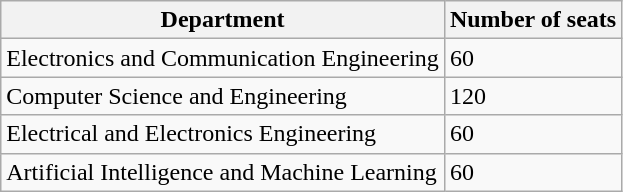<table class="wikitable">
<tr>
<th>Department</th>
<th>Number of seats</th>
</tr>
<tr>
<td>Electronics and Communication Engineering</td>
<td>60</td>
</tr>
<tr>
<td>Computer Science and Engineering</td>
<td>120</td>
</tr>
<tr>
<td>Electrical and Electronics Engineering</td>
<td>60</td>
</tr>
<tr>
<td>Artificial Intelligence and Machine Learning</td>
<td>60</td>
</tr>
</table>
